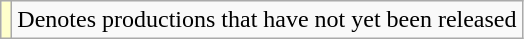<table class="wikitable">
<tr>
<td style="background:#FFFFCC;"></td>
<td>Denotes productions that have not yet been released</td>
</tr>
</table>
